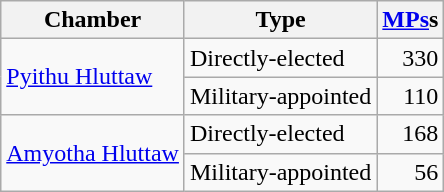<table class="wikitable">
<tr>
<th>Chamber</th>
<th>Type</th>
<th><a href='#'>MPs</a>s</th>
</tr>
<tr>
<td rowspan=2><a href='#'>Pyithu Hluttaw</a></td>
<td>Directly-elected</td>
<td align=right>330</td>
</tr>
<tr>
<td>Military-appointed</td>
<td align=right>110</td>
</tr>
<tr>
<td rowspan=2><a href='#'>Amyotha Hluttaw</a></td>
<td>Directly-elected</td>
<td align=right>168</td>
</tr>
<tr>
<td>Military-appointed</td>
<td align=right>56</td>
</tr>
</table>
